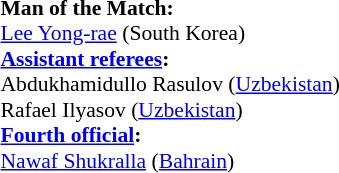<table width=50% style="font-size: 90%">
<tr>
<td><br><strong>Man of the Match:</strong>
<br><a href='#'>Lee Yong-rae</a> (South Korea)<br><strong><a href='#'>Assistant referees</a>:</strong>
<br>Abdukhamidullo Rasulov (<a href='#'>Uzbekistan</a>)
<br>Rafael Ilyasov (<a href='#'>Uzbekistan</a>)
<br><strong><a href='#'>Fourth official</a>:</strong>
<br><a href='#'>Nawaf Shukralla</a> (<a href='#'>Bahrain</a>)</td>
</tr>
</table>
